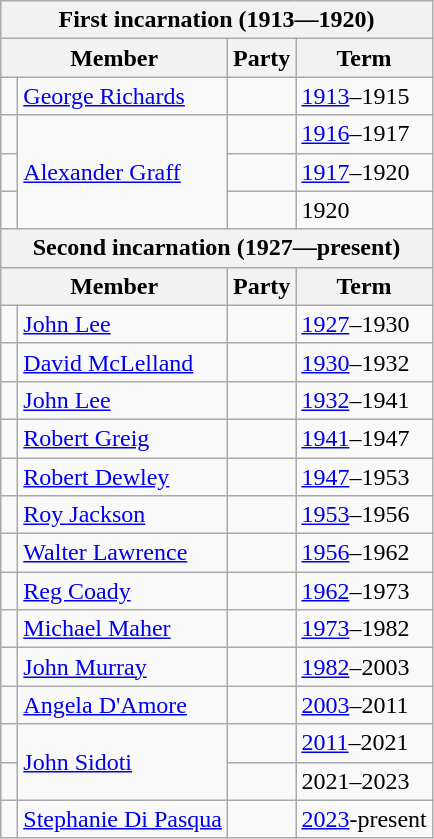<table class="wikitable">
<tr>
<th colspan="4">First incarnation (1913—1920)</th>
</tr>
<tr>
<th colspan="2">Member</th>
<th>Party</th>
<th>Term</th>
</tr>
<tr>
<td> </td>
<td><a href='#'>George Richards</a></td>
<td></td>
<td><a href='#'>1913</a>–1915</td>
</tr>
<tr>
<td> </td>
<td rowspan="3"><a href='#'>Alexander Graff</a></td>
<td></td>
<td><a href='#'>1916</a>–1917</td>
</tr>
<tr>
<td> </td>
<td></td>
<td><a href='#'>1917</a>–1920</td>
</tr>
<tr>
<td> </td>
<td></td>
<td>1920</td>
</tr>
<tr>
<th colspan="4">Second incarnation (1927—present)</th>
</tr>
<tr>
<th colspan="2">Member</th>
<th>Party</th>
<th>Term</th>
</tr>
<tr>
<td> </td>
<td><a href='#'>John Lee</a></td>
<td></td>
<td><a href='#'>1927</a>–1930</td>
</tr>
<tr>
<td> </td>
<td><a href='#'>David McLelland</a></td>
<td></td>
<td><a href='#'>1930</a>–1932</td>
</tr>
<tr>
<td> </td>
<td><a href='#'>John Lee</a></td>
<td></td>
<td><a href='#'>1932</a>–1941</td>
</tr>
<tr>
<td> </td>
<td><a href='#'>Robert Greig</a></td>
<td></td>
<td><a href='#'>1941</a>–1947</td>
</tr>
<tr>
<td> </td>
<td><a href='#'>Robert Dewley</a></td>
<td></td>
<td><a href='#'>1947</a>–1953</td>
</tr>
<tr>
<td> </td>
<td><a href='#'>Roy Jackson</a></td>
<td></td>
<td><a href='#'>1953</a>–1956</td>
</tr>
<tr>
<td> </td>
<td><a href='#'>Walter Lawrence</a></td>
<td></td>
<td><a href='#'>1956</a>–1962</td>
</tr>
<tr>
<td> </td>
<td><a href='#'>Reg Coady</a></td>
<td></td>
<td><a href='#'>1962</a>–1973</td>
</tr>
<tr>
<td> </td>
<td><a href='#'>Michael Maher</a></td>
<td></td>
<td><a href='#'>1973</a>–1982</td>
</tr>
<tr>
<td> </td>
<td><a href='#'>John Murray</a></td>
<td></td>
<td><a href='#'>1982</a>–2003</td>
</tr>
<tr>
<td> </td>
<td rowspan="1"><a href='#'>Angela D'Amore</a></td>
<td></td>
<td><a href='#'>2003</a>–2011</td>
</tr>
<tr>
<td> </td>
<td rowspan="2"><a href='#'>John Sidoti</a></td>
<td></td>
<td><a href='#'>2011</a>–2021</td>
</tr>
<tr>
<td> </td>
<td></td>
<td>2021–2023</td>
</tr>
<tr>
<td> </td>
<td rowspan="2"><a href='#'>Stephanie Di Pasqua</a></td>
<td></td>
<td><a href='#'>2023</a>-present</td>
</tr>
</table>
